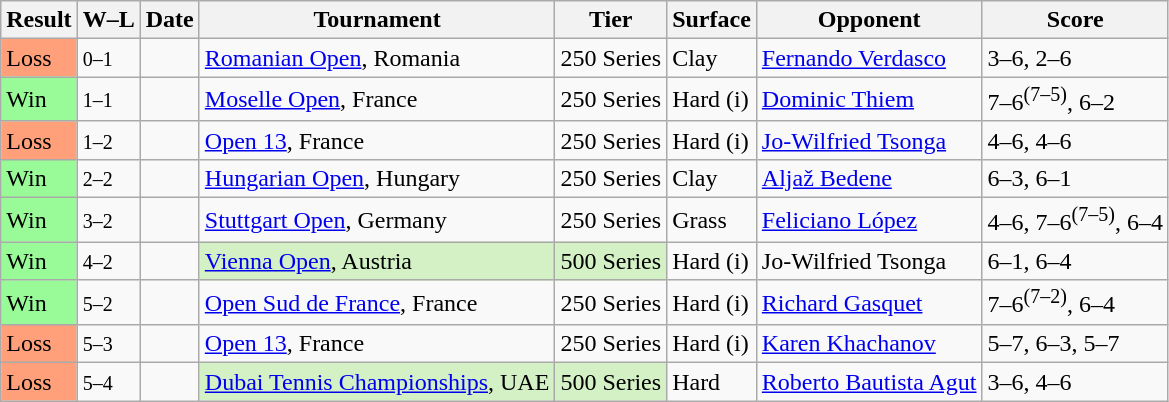<table class="sortable wikitable">
<tr>
<th>Result</th>
<th class="unsortable">W–L</th>
<th>Date</th>
<th>Tournament</th>
<th>Tier</th>
<th>Surface</th>
<th>Opponent</th>
<th class="unsortable">Score</th>
</tr>
<tr>
<td bgcolor="FFA07A">Loss</td>
<td><small>0–1</small></td>
<td><a href='#'></a></td>
<td><a href='#'>Romanian Open</a>, Romania</td>
<td>250 Series</td>
<td>Clay</td>
<td> <a href='#'>Fernando Verdasco</a></td>
<td>3–6, 2–6</td>
</tr>
<tr>
<td bgcolor="98FB98">Win</td>
<td><small>1–1</small></td>
<td><a href='#'></a></td>
<td><a href='#'>Moselle Open</a>, France</td>
<td>250 Series</td>
<td>Hard (i)</td>
<td> <a href='#'>Dominic Thiem</a></td>
<td>7–6<sup>(7–5)</sup>, 6–2</td>
</tr>
<tr>
<td bgcolor="FFA07A">Loss</td>
<td><small>1–2</small></td>
<td><a href='#'></a></td>
<td><a href='#'>Open 13</a>, France</td>
<td>250 Series</td>
<td>Hard (i)</td>
<td> <a href='#'>Jo-Wilfried Tsonga</a></td>
<td>4–6, 4–6</td>
</tr>
<tr>
<td bgcolor="98FB98">Win</td>
<td><small>2–2</small></td>
<td><a href='#'></a></td>
<td><a href='#'>Hungarian Open</a>, Hungary</td>
<td>250 Series</td>
<td>Clay</td>
<td> <a href='#'>Aljaž Bedene</a></td>
<td>6–3, 6–1</td>
</tr>
<tr>
<td bgcolor="98FB98">Win</td>
<td><small>3–2</small></td>
<td><a href='#'></a></td>
<td><a href='#'>Stuttgart Open</a>, Germany</td>
<td>250 Series</td>
<td>Grass</td>
<td> <a href='#'>Feliciano López</a></td>
<td>4–6, 7–6<sup>(7–5)</sup>, 6–4</td>
</tr>
<tr>
<td bgcolor="98FB98">Win</td>
<td><small>4–2</small></td>
<td><a href='#'></a></td>
<td style="background:#D4F1C5;"><a href='#'>Vienna Open</a>, Austria</td>
<td style="background:#D4F1C5;">500 Series</td>
<td>Hard (i)</td>
<td> Jo-Wilfried Tsonga</td>
<td>6–1, 6–4</td>
</tr>
<tr>
<td bgcolor="98FB98">Win</td>
<td><small>5–2</small></td>
<td><a href='#'></a></td>
<td><a href='#'>Open Sud de France</a>, France</td>
<td>250 Series</td>
<td>Hard (i)</td>
<td> <a href='#'>Richard Gasquet</a></td>
<td>7–6<sup>(7–2)</sup>, 6–4</td>
</tr>
<tr>
<td bgcolor="FFA07A">Loss</td>
<td><small>5–3</small></td>
<td><a href='#'></a></td>
<td><a href='#'>Open 13</a>, France</td>
<td>250 Series</td>
<td>Hard (i)</td>
<td> <a href='#'>Karen Khachanov</a></td>
<td>5–7, 6–3, 5–7</td>
</tr>
<tr>
<td bgcolor="FFA07A">Loss</td>
<td><small>5–4</small></td>
<td><a href='#'></a></td>
<td style="background:#D4F1C5;"><a href='#'>Dubai Tennis Championships</a>, UAE</td>
<td style="background:#D4F1C5;">500 Series</td>
<td>Hard</td>
<td> <a href='#'>Roberto Bautista Agut</a></td>
<td>3–6, 4–6</td>
</tr>
</table>
